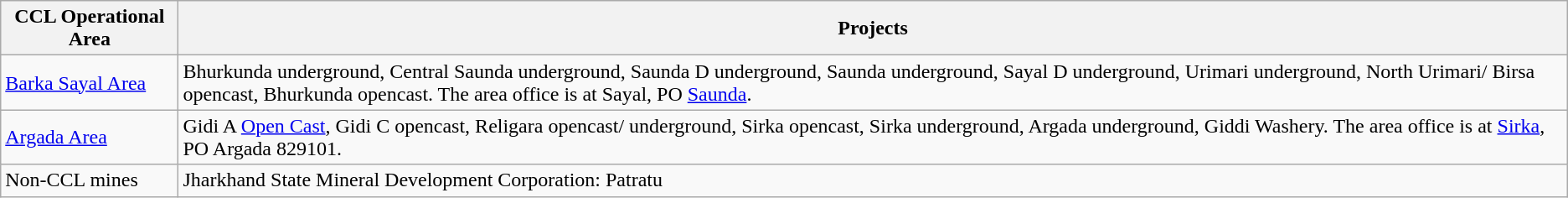<table class="wikitable">
<tr>
<th>CCL Operational Area</th>
<th>Projects</th>
</tr>
<tr>
<td><a href='#'>Barka Sayal Area</a></td>
<td>Bhurkunda underground, Central Saunda underground, Saunda D underground, Saunda underground, Sayal D underground, Urimari underground, North Urimari/ Birsa opencast, Bhurkunda opencast. The area office is at Sayal, PO <a href='#'>Saunda</a>.</td>
</tr>
<tr>
<td><a href='#'>Argada Area</a></td>
<td>Gidi A <a href='#'>Open Cast</a>, Gidi C opencast, Religara opencast/ underground, Sirka opencast, Sirka underground, Argada underground, Giddi Washery. The area office is at <a href='#'>Sirka</a>, PO Argada 829101.</td>
</tr>
<tr>
<td>Non-CCL mines</td>
<td>Jharkhand State Mineral Development Corporation: Patratu </td>
</tr>
</table>
